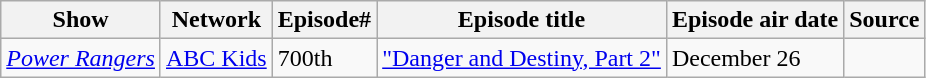<table class="wikitable">
<tr ">
<th>Show</th>
<th>Network</th>
<th>Episode#</th>
<th>Episode title </th>
<th>Episode air date</th>
<th>Source</th>
</tr>
<tr>
<td><em><a href='#'>Power Rangers</a></em></td>
<td><a href='#'>ABC Kids</a></td>
<td>700th</td>
<td><a href='#'>"Danger and Destiny, Part 2"</a></td>
<td>December 26</td>
<td></td>
</tr>
</table>
